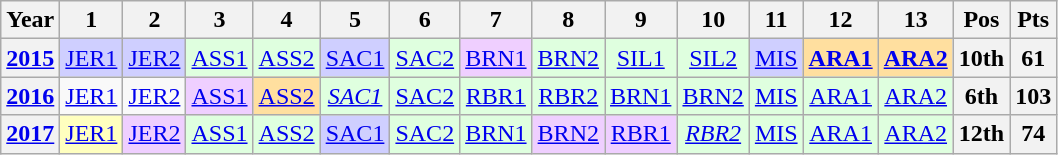<table class="wikitable" style="text-align:center">
<tr>
<th>Year</th>
<th>1</th>
<th>2</th>
<th>3</th>
<th>4</th>
<th>5</th>
<th>6</th>
<th>7</th>
<th>8</th>
<th>9</th>
<th>10</th>
<th>11</th>
<th>12</th>
<th>13</th>
<th>Pos</th>
<th>Pts</th>
</tr>
<tr>
<th><a href='#'>2015</a></th>
<td style="background:#CFCFFF;"><a href='#'>JER1</a><br></td>
<td style="background:#CFCFFF;"><a href='#'>JER2</a><br></td>
<td style="background:#DFFFDF;"><a href='#'>ASS1</a><br></td>
<td style="background:#DFFFDF;"><a href='#'>ASS2</a><br></td>
<td style="background:#CFCFFF;"><a href='#'>SAC1</a><br></td>
<td style="background:#DFFFDF;"><a href='#'>SAC2</a><br></td>
<td style="background:#EFCFFF;"><a href='#'>BRN1</a><br></td>
<td style="background:#DFFFDF;"><a href='#'>BRN2</a><br></td>
<td style="background:#DFFFDF;"><a href='#'>SIL1</a><br></td>
<td style="background:#DFFFDF;"><a href='#'>SIL2</a><br></td>
<td style="background:#CFCFFF;"><a href='#'>MIS</a><br></td>
<td style="background:#FFDF9F;"><strong><a href='#'>ARA1</a></strong><br></td>
<td style="background:#FFDF9F;"><strong><a href='#'>ARA2</a></strong><br></td>
<th>10th</th>
<th>61</th>
</tr>
<tr>
<th><a href='#'>2016</a></th>
<td style="background:#;"><a href='#'>JER1</a><br></td>
<td style="background:#;"><a href='#'>JER2</a><br></td>
<td style="background:#efcfff;"><a href='#'>ASS1</a><br></td>
<td style="background:#ffdf9f;"><a href='#'>ASS2</a><br></td>
<td style="background:#DFFFDF;"><em><a href='#'>SAC1</a></em><br></td>
<td style="background:#DFFFDF;"><a href='#'>SAC2</a><br></td>
<td style="background:#DFFFDF;"><a href='#'>RBR1</a><br></td>
<td style="background:#DFFFDF;"><a href='#'>RBR2</a><br></td>
<td style="background:#dfffdf;"><a href='#'>BRN1</a><br></td>
<td style="background:#DFFFDF;"><a href='#'>BRN2</a><br></td>
<td style="background:#DFFFDF;"><a href='#'>MIS</a><br></td>
<td style="background:#DFFFDF;"><a href='#'>ARA1</a><br></td>
<td style="background:#DFFFDF;"><a href='#'>ARA2</a><br></td>
<th>6th</th>
<th>103</th>
</tr>
<tr>
<th><a href='#'>2017</a></th>
<td style="background:#ffffbf;"><a href='#'>JER1</a><br></td>
<td style="background:#efcfff;"><a href='#'>JER2</a><br></td>
<td style="background:#DFFFDF;"><a href='#'>ASS1</a><br></td>
<td style="background:#DFFFDF;"><a href='#'>ASS2</a><br></td>
<td style="background:#cfcfff;"><a href='#'>SAC1</a><br></td>
<td style="background:#DFFFDF;"><a href='#'>SAC2</a><br></td>
<td style="background:#dfffdf;"><a href='#'>BRN1</a><br></td>
<td style="background:#efcfff;"><a href='#'>BRN2</a><br></td>
<td style="background:#efcfff;"><a href='#'>RBR1</a><br></td>
<td style="background:#dfffdf;"><em><a href='#'>RBR2</a></em><br></td>
<td style="background:#dfffdf;"><a href='#'>MIS</a><br></td>
<td style="background:#DFFFDF;"><a href='#'>ARA1</a><br></td>
<td style="background:#DFFFDF;"><a href='#'>ARA2</a><br></td>
<th>12th</th>
<th>74</th>
</tr>
</table>
